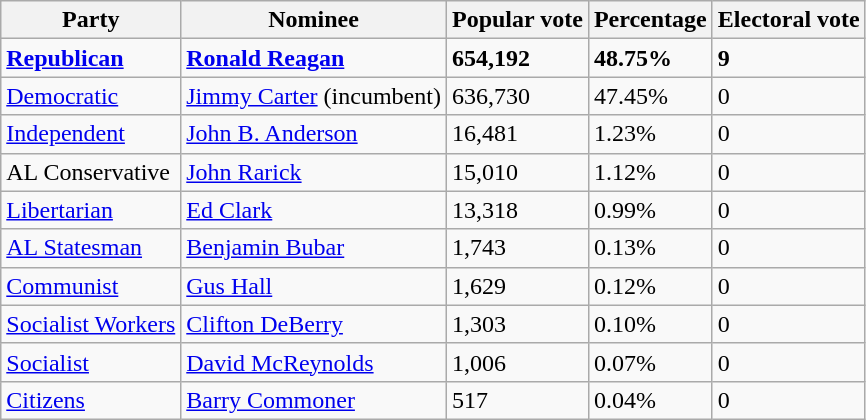<table class="wikitable">
<tr>
<th>Party</th>
<th>Nominee</th>
<th>Popular vote</th>
<th>Percentage</th>
<th>Electoral vote</th>
</tr>
<tr>
<td><strong><a href='#'>Republican</a></strong></td>
<td><strong><a href='#'>Ronald Reagan</a></strong></td>
<td><strong>654,192</strong></td>
<td><strong>48.75%</strong></td>
<td><strong>9</strong></td>
</tr>
<tr>
<td><a href='#'>Democratic</a></td>
<td><a href='#'>Jimmy Carter</a> (incumbent)</td>
<td>636,730</td>
<td>47.45%</td>
<td>0</td>
</tr>
<tr>
<td><a href='#'>Independent</a></td>
<td><a href='#'>John B. Anderson</a></td>
<td>16,481</td>
<td>1.23%</td>
<td>0</td>
</tr>
<tr>
<td>AL Conservative</td>
<td><a href='#'>John Rarick</a></td>
<td>15,010</td>
<td>1.12%</td>
<td>0</td>
</tr>
<tr>
<td><a href='#'>Libertarian</a></td>
<td><a href='#'>Ed Clark</a></td>
<td>13,318</td>
<td>0.99%</td>
<td>0</td>
</tr>
<tr>
<td><a href='#'>AL Statesman</a></td>
<td><a href='#'>Benjamin Bubar</a></td>
<td>1,743</td>
<td>0.13%</td>
<td>0</td>
</tr>
<tr>
<td><a href='#'>Communist</a></td>
<td><a href='#'>Gus Hall</a></td>
<td>1,629</td>
<td>0.12%</td>
<td>0</td>
</tr>
<tr>
<td><a href='#'>Socialist Workers</a></td>
<td><a href='#'>Clifton DeBerry</a></td>
<td>1,303</td>
<td>0.10%</td>
<td>0</td>
</tr>
<tr>
<td><a href='#'>Socialist</a></td>
<td><a href='#'>David McReynolds</a></td>
<td>1,006</td>
<td>0.07%</td>
<td>0</td>
</tr>
<tr>
<td><a href='#'>Citizens</a></td>
<td><a href='#'>Barry Commoner</a></td>
<td>517</td>
<td>0.04%</td>
<td>0</td>
</tr>
</table>
